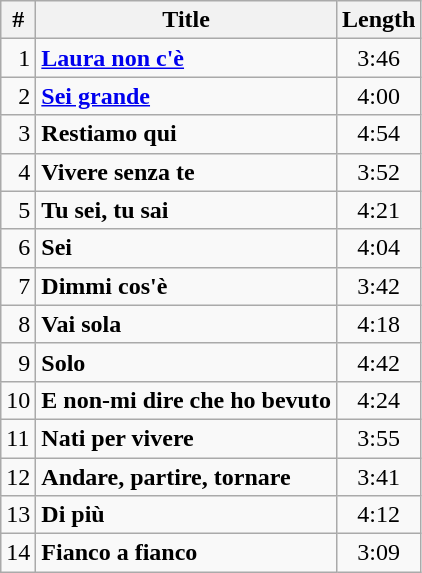<table class="wikitable">
<tr>
<th>#</th>
<th>Title</th>
<th>Length</th>
</tr>
<tr>
<td align="right">1</td>
<td align="left"><strong><a href='#'>Laura non c'è</a></strong></td>
<td align="center">3:46</td>
</tr>
<tr>
<td align="right">2</td>
<td align="left"><strong><a href='#'>Sei grande</a></strong></td>
<td align="center">4:00</td>
</tr>
<tr>
<td align="right">3</td>
<td align="left"><strong>Restiamo qui</strong></td>
<td align="center">4:54</td>
</tr>
<tr>
<td align="right">4</td>
<td align="left"><strong>Vivere senza te</strong></td>
<td align="center">3:52</td>
</tr>
<tr>
<td align="right">5</td>
<td align="left"><strong>Tu sei, tu sai</strong></td>
<td align="center">4:21</td>
</tr>
<tr>
<td align="right">6</td>
<td align="left"><strong>Sei</strong></td>
<td align="center">4:04</td>
</tr>
<tr>
<td align="right">7</td>
<td align="left"><strong>Dimmi cos'è</strong></td>
<td align="center">3:42</td>
</tr>
<tr>
<td align="right">8</td>
<td align="left"><strong>Vai sola</strong></td>
<td align="center">4:18</td>
</tr>
<tr>
<td align="right">9</td>
<td align="left"><strong>Solo</strong></td>
<td align="center">4:42</td>
</tr>
<tr>
<td>10</td>
<td align="left"><strong>E non-mi dire che ho bevuto</strong></td>
<td align="center">4:24</td>
</tr>
<tr>
<td>11</td>
<td align="left"><strong>Nati per vivere</strong></td>
<td align="center">3:55</td>
</tr>
<tr>
<td>12</td>
<td align="left"><strong>Andare, partire, tornare</strong></td>
<td align="center">3:41</td>
</tr>
<tr>
<td>13</td>
<td align="left"><strong>Di più</strong></td>
<td align="center">4:12</td>
</tr>
<tr>
<td>14</td>
<td align="left"><strong>Fianco a fianco</strong></td>
<td align="center">3:09</td>
</tr>
</table>
